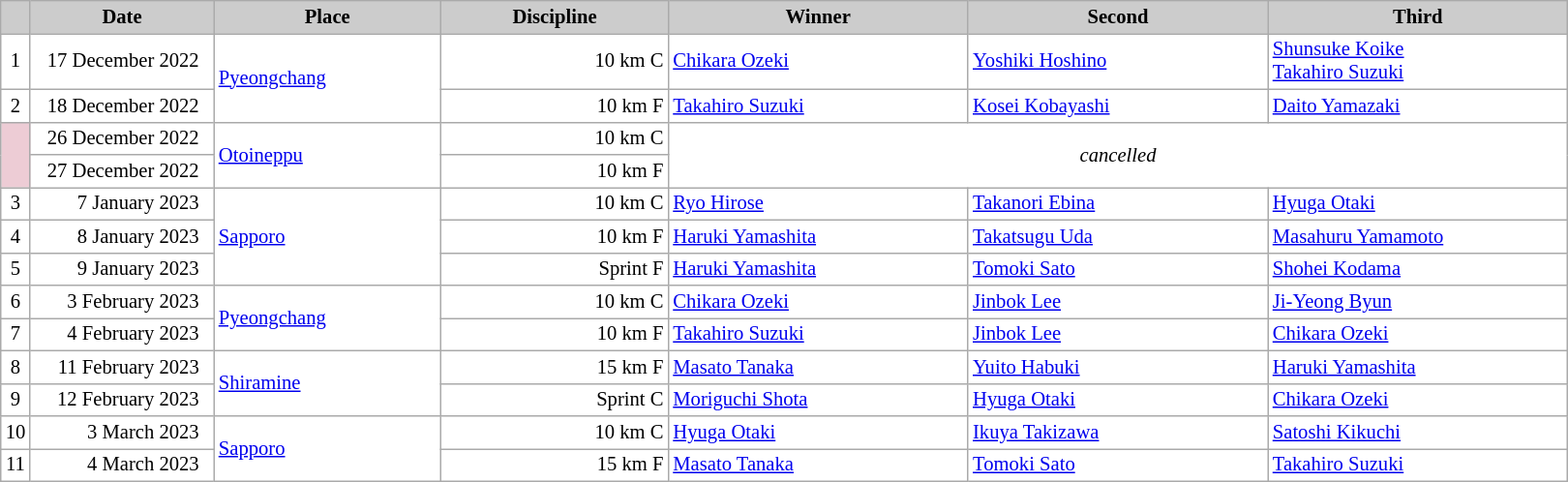<table class="wikitable plainrowheaders" style="background:#fff; font-size:86%; line-height:16px; border:grey solid 1px; border-collapse:collapse;">
<tr style="background:#ccc; text-align:center;">
<th scope="col" style="background:#ccc; width=30 px;"></th>
<th scope="col" style="background:#ccc; width:120px;">Date</th>
<th scope="col" style="background:#ccc; width:150px;">Place</th>
<th scope="col" style="background:#ccc; width:150px;">Discipline</th>
<th scope="col" style="background:#ccc; width:200px;">Winner</th>
<th scope="col" style="background:#ccc; width:200px;">Second</th>
<th scope="col" style="background:#ccc; width:200px;">Third</th>
</tr>
<tr>
<td align=center>1</td>
<td align=right>17 December 2022  </td>
<td rowspan=2> <a href='#'>Pyeongchang</a></td>
<td align=right>10 km C</td>
<td> <a href='#'>Chikara Ozeki</a></td>
<td> <a href='#'>Yoshiki Hoshino</a></td>
<td> <a href='#'>Shunsuke Koike</a> <br>  <a href='#'>Takahiro Suzuki</a></td>
</tr>
<tr>
<td align=center>2</td>
<td align=right>18 December 2022  </td>
<td align=right>10 km F</td>
<td> <a href='#'>Takahiro Suzuki</a></td>
<td> <a href='#'>Kosei Kobayashi</a></td>
<td> <a href='#'>Daito Yamazaki</a></td>
</tr>
<tr>
<td rowspan=2 bgcolor="EDCCD5"></td>
<td align=right>26 December 2022  </td>
<td rowspan=2> <a href='#'>Otoineppu</a></td>
<td align=right>10 km C</td>
<td rowspan=2 colspan=3 align=center><em>cancelled</em></td>
</tr>
<tr>
<td align=right>27 December 2022  </td>
<td align=right>10 km F</td>
</tr>
<tr>
<td align=center>3</td>
<td align=right>7 January 2023  </td>
<td rowspan=3> <a href='#'>Sapporo</a></td>
<td align=right>10 km C</td>
<td> <a href='#'>Ryo Hirose</a></td>
<td> <a href='#'>Takanori Ebina</a></td>
<td> <a href='#'>Hyuga Otaki</a></td>
</tr>
<tr>
<td align=center>4</td>
<td align=right>8 January 2023  </td>
<td align=right>10 km F</td>
<td> <a href='#'>Haruki Yamashita</a></td>
<td> <a href='#'>Takatsugu Uda</a></td>
<td> <a href='#'>Masahuru Yamamoto</a></td>
</tr>
<tr>
<td align=center>5</td>
<td align=right>9 January 2023  </td>
<td align=right>Sprint F</td>
<td> <a href='#'>Haruki Yamashita</a></td>
<td> <a href='#'>Tomoki Sato</a></td>
<td> <a href='#'>Shohei Kodama</a></td>
</tr>
<tr>
<td align=center>6</td>
<td align=right>3 February 2023  </td>
<td rowspan=2> <a href='#'>Pyeongchang</a></td>
<td align=right>10 km C</td>
<td> <a href='#'>Chikara Ozeki</a></td>
<td> <a href='#'>Jinbok Lee</a></td>
<td> <a href='#'>Ji-Yeong Byun</a></td>
</tr>
<tr>
<td align=center>7</td>
<td align=right>4 February 2023  </td>
<td align=right>10 km F</td>
<td> <a href='#'>Takahiro Suzuki</a></td>
<td> <a href='#'>Jinbok Lee</a></td>
<td> <a href='#'>Chikara Ozeki</a></td>
</tr>
<tr>
<td align=center>8</td>
<td align=right>11 February 2023  </td>
<td rowspan=2> <a href='#'>Shiramine</a></td>
<td align=right>15 km F</td>
<td> <a href='#'>Masato Tanaka</a></td>
<td> <a href='#'>Yuito Habuki</a></td>
<td> <a href='#'>Haruki Yamashita</a></td>
</tr>
<tr>
<td align=center>9</td>
<td align=right>12 February 2023  </td>
<td align=right>Sprint C</td>
<td> <a href='#'>Moriguchi Shota</a></td>
<td> <a href='#'>Hyuga Otaki</a></td>
<td> <a href='#'>Chikara Ozeki</a></td>
</tr>
<tr>
<td align=center>10</td>
<td align=right>3 March 2023  </td>
<td rowspan=2> <a href='#'>Sapporo</a></td>
<td align=right>10 km C</td>
<td> <a href='#'>Hyuga Otaki</a></td>
<td> <a href='#'>Ikuya Takizawa</a></td>
<td> <a href='#'>Satoshi Kikuchi</a></td>
</tr>
<tr>
<td align=center>11</td>
<td align=right>4 March 2023  </td>
<td align=right>15 km F</td>
<td> <a href='#'>Masato Tanaka</a></td>
<td> <a href='#'>Tomoki Sato</a></td>
<td> <a href='#'>Takahiro Suzuki</a></td>
</tr>
</table>
